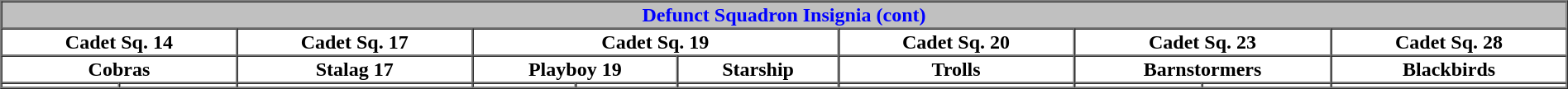<table border="1" cellpadding="1" cellspacing="0" align="center" width="100%">
<tr>
<th colspan="10" style="background:silver; color:blue"><strong>Defunct Squadron Insignia (cont)</strong></th>
</tr>
<tr>
<th colspan="2">Cadet Sq. 14</th>
<th>Cadet Sq. 17</th>
<th colspan="3">Cadet Sq. 19</th>
<th>Cadet Sq. 20</th>
<th colspan="2">Cadet Sq. 23</th>
<th colspan="2">Cadet Sq. 28</th>
</tr>
<tr>
<th colspan="2">Cobras</th>
<th>Stalag 17</th>
<th colspan="2">Playboy 19</th>
<th>Starship</th>
<th>Trolls</th>
<th colspan="2">Barnstormers</th>
<th colspan="2">Blackbirds</th>
</tr>
<tr>
<td></td>
<td></td>
<td></td>
<td></td>
<td></td>
<td></td>
<td></td>
<td></td>
<td></td>
<td></td>
</tr>
</table>
